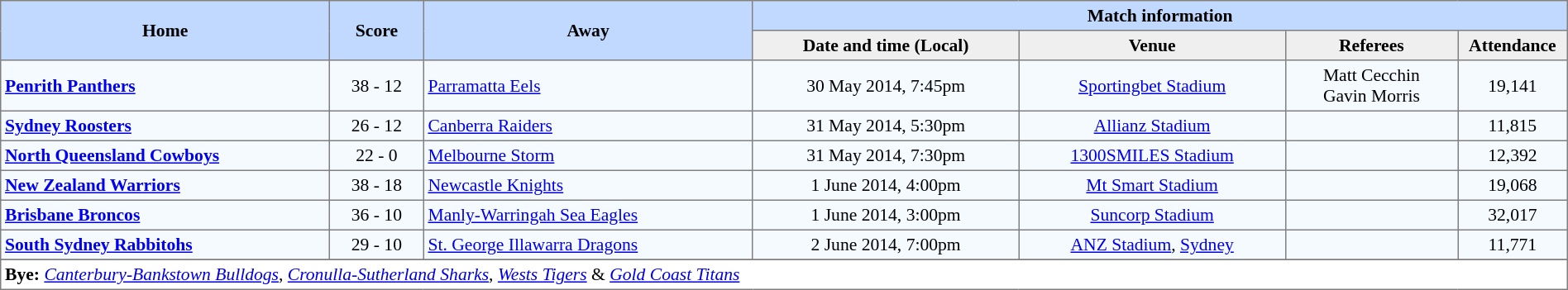<table border="1" cellpadding="3" cellspacing="0" style="border-collapse:collapse; font-size:90%; width:100%;">
<tr style="background:#c1d8ff;">
<th rowspan="2" style="width:21%;">Home</th>
<th rowspan="2" style="width:6%;">Score</th>
<th rowspan="2" style="width:21%;">Away</th>
<th colspan=6>Match information</th>
</tr>
<tr style="background:#efefef;">
<th width=17%>Date and time (Local)</th>
<th width=17%>Venue</th>
<th width=11%>Referees</th>
<th width=7%>Attendance</th>
</tr>
<tr style="text-align:center; background:#f5faff;">
<td align=left> <strong><a href='#'>Penrith Panthers</a></strong></td>
<td>38 - 12</td>
<td align=left> <a href='#'>Parramatta Eels</a></td>
<td>30 May 2014, 7:45pm</td>
<td><a href='#'>Sportingbet Stadium</a></td>
<td>Matt Cecchin<br>Gavin Morris</td>
<td>19,141</td>
</tr>
<tr style="text-align:center; background:#f5faff;">
<td align=left> <strong><a href='#'>Sydney Roosters</a></strong></td>
<td>26 - 12</td>
<td align=left> <a href='#'>Canberra Raiders</a></td>
<td>31 May 2014, 5:30pm</td>
<td><a href='#'>Allianz Stadium</a></td>
<td></td>
<td>11,815</td>
</tr>
<tr style="text-align:center; background:#f5faff;">
<td align=left> <strong><a href='#'>North Queensland Cowboys</a></strong></td>
<td>22 - 0</td>
<td align=left> <a href='#'>Melbourne Storm</a></td>
<td>31 May 2014, 7:30pm</td>
<td><a href='#'>1300SMILES Stadium</a></td>
<td></td>
<td>12,392</td>
</tr>
<tr style="text-align:center; background:#f5faff;">
<td align=left> <strong><a href='#'>New Zealand Warriors</a></strong></td>
<td>38 - 18</td>
<td align=left> <a href='#'>Newcastle Knights</a></td>
<td>1 June 2014, 4:00pm</td>
<td><a href='#'>Mt Smart Stadium</a></td>
<td></td>
<td>19,068</td>
</tr>
<tr style="text-align:center; background:#f5faff;">
<td align=left> <strong><a href='#'>Brisbane Broncos</a></strong></td>
<td>36 - 10</td>
<td align=left> <a href='#'>Manly-Warringah Sea Eagles</a></td>
<td>1 June 2014, 3:00pm</td>
<td><a href='#'>Suncorp Stadium</a></td>
<td></td>
<td>32,017</td>
</tr>
<tr style="text-align:center; background:#f5faff;">
<td align=left> <strong><a href='#'>South Sydney Rabbitohs</a></strong></td>
<td>29 - 10</td>
<td align=left> <a href='#'>St. George Illawarra Dragons</a></td>
<td>2 June 2014, 7:00pm</td>
<td><a href='#'>ANZ Stadium</a>, <a href='#'>Sydney</a></td>
<td></td>
<td>11,771</td>
</tr>
<tr style="text-align:center; background:#f5faff;">
</tr>
<tr>
<td colspan="7" align="left"><strong>Bye:</strong> <em><a href='#'>Canterbury-Bankstown Bulldogs</a></em>, <em><a href='#'>Cronulla-Sutherland Sharks</a></em>, <em><a href='#'>Wests Tigers</a></em> & <em><a href='#'>Gold Coast Titans</a></em></td>
</tr>
</table>
